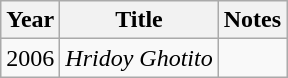<table class="wikitable">
<tr>
<th>Year</th>
<th>Title</th>
<th>Notes</th>
</tr>
<tr>
<td>2006</td>
<td><em>Hridoy Ghotito</em></td>
<td></td>
</tr>
</table>
